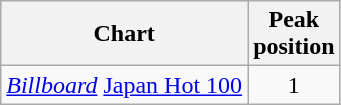<table class="wikitable">
<tr>
<th>Chart</th>
<th>Peak<br>position</th>
</tr>
<tr>
<td><em><a href='#'>Billboard</a></em> <a href='#'>Japan Hot 100</a></td>
<td align="center">1</td>
</tr>
</table>
